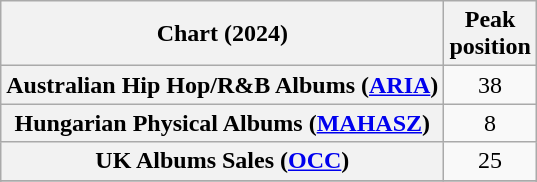<table class="wikitable sortable plainrowheaders" style="text-align:center">
<tr>
<th scope="col">Chart (2024)</th>
<th scope="col">Peak<br>position</th>
</tr>
<tr>
<th scope="row">Australian Hip Hop/R&B Albums (<a href='#'>ARIA</a>)</th>
<td>38</td>
</tr>
<tr>
<th scope="row">Hungarian Physical Albums (<a href='#'>MAHASZ</a>)</th>
<td>8</td>
</tr>
<tr>
<th scope="row">UK Albums Sales (<a href='#'>OCC</a>)</th>
<td>25</td>
</tr>
<tr>
</tr>
<tr>
</tr>
</table>
